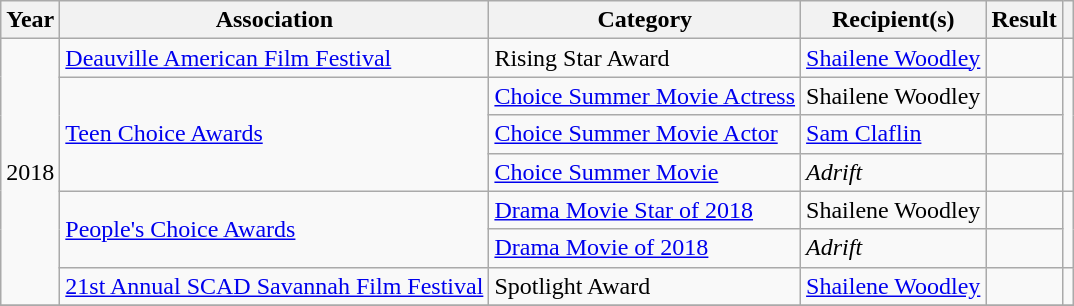<table class="wikitable sortable">
<tr>
<th>Year</th>
<th>Association</th>
<th>Category</th>
<th>Recipient(s)</th>
<th>Result</th>
<th class="unsortable"></th>
</tr>
<tr>
<td rowspan="7">2018</td>
<td><a href='#'>Deauville American Film Festival</a></td>
<td>Rising Star Award</td>
<td><a href='#'>Shailene Woodley</a></td>
<td></td>
<td></td>
</tr>
<tr>
<td rowspan="3"><a href='#'>Teen Choice Awards</a></td>
<td><a href='#'>Choice Summer Movie Actress</a></td>
<td>Shailene Woodley</td>
<td></td>
<td rowspan="3"></td>
</tr>
<tr>
<td><a href='#'>Choice Summer Movie Actor</a></td>
<td><a href='#'>Sam Claflin</a></td>
<td></td>
</tr>
<tr>
<td><a href='#'>Choice Summer Movie</a></td>
<td><em>Adrift</em></td>
<td></td>
</tr>
<tr>
<td rowspan="2"><a href='#'>People's Choice Awards</a></td>
<td><a href='#'>Drama Movie Star of 2018</a></td>
<td>Shailene Woodley</td>
<td></td>
<td rowspan="2"></td>
</tr>
<tr>
<td><a href='#'>Drama Movie of 2018</a></td>
<td><em>Adrift</em></td>
<td></td>
</tr>
<tr>
<td><a href='#'>21st Annual SCAD Savannah Film Festival</a></td>
<td>Spotlight Award</td>
<td><a href='#'>Shailene Woodley</a></td>
<td></td>
<td></td>
</tr>
<tr>
</tr>
</table>
